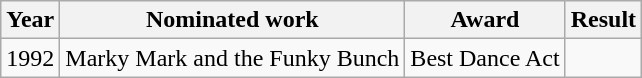<table class="wikitable">
<tr>
<th>Year</th>
<th>Nominated work</th>
<th>Award</th>
<th>Result</th>
</tr>
<tr>
<td align=center>1992</td>
<td>Marky Mark and the Funky Bunch</td>
<td>Best Dance Act</td>
<td></td>
</tr>
</table>
